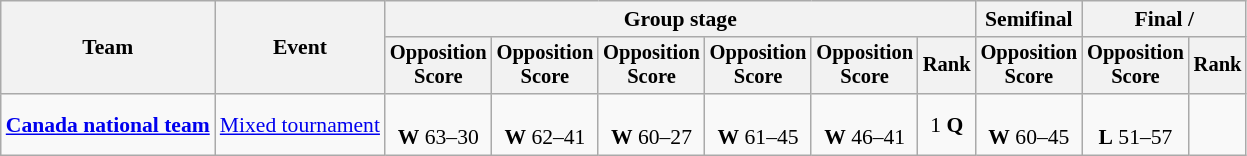<table class="wikitable" style="font-size:90%;text-align:center">
<tr>
<th rowspan="2">Team</th>
<th rowspan="2">Event</th>
<th colspan="6">Group stage</th>
<th>Semifinal</th>
<th colspan="2">Final / </th>
</tr>
<tr style="font-size:95%">
<th>Opposition<br>Score</th>
<th>Opposition<br>Score</th>
<th>Opposition<br>Score</th>
<th>Opposition<br>Score</th>
<th>Opposition<br>Score</th>
<th>Rank</th>
<th>Opposition<br>Score</th>
<th>Opposition<br>Score</th>
<th>Rank</th>
</tr>
<tr>
<td align=left><strong><a href='#'>Canada national team</a></strong></td>
<td align=left><a href='#'>Mixed tournament</a></td>
<td><br><strong>W</strong> 63–30</td>
<td><br><strong>W</strong> 62–41</td>
<td><br><strong>W</strong> 60–27</td>
<td><br><strong>W</strong> 61–45</td>
<td><br><strong>W</strong> 46–41</td>
<td>1 <strong>Q</strong></td>
<td><br><strong>W</strong> 60–45</td>
<td><br><strong>L</strong> 51–57</td>
<td></td>
</tr>
</table>
